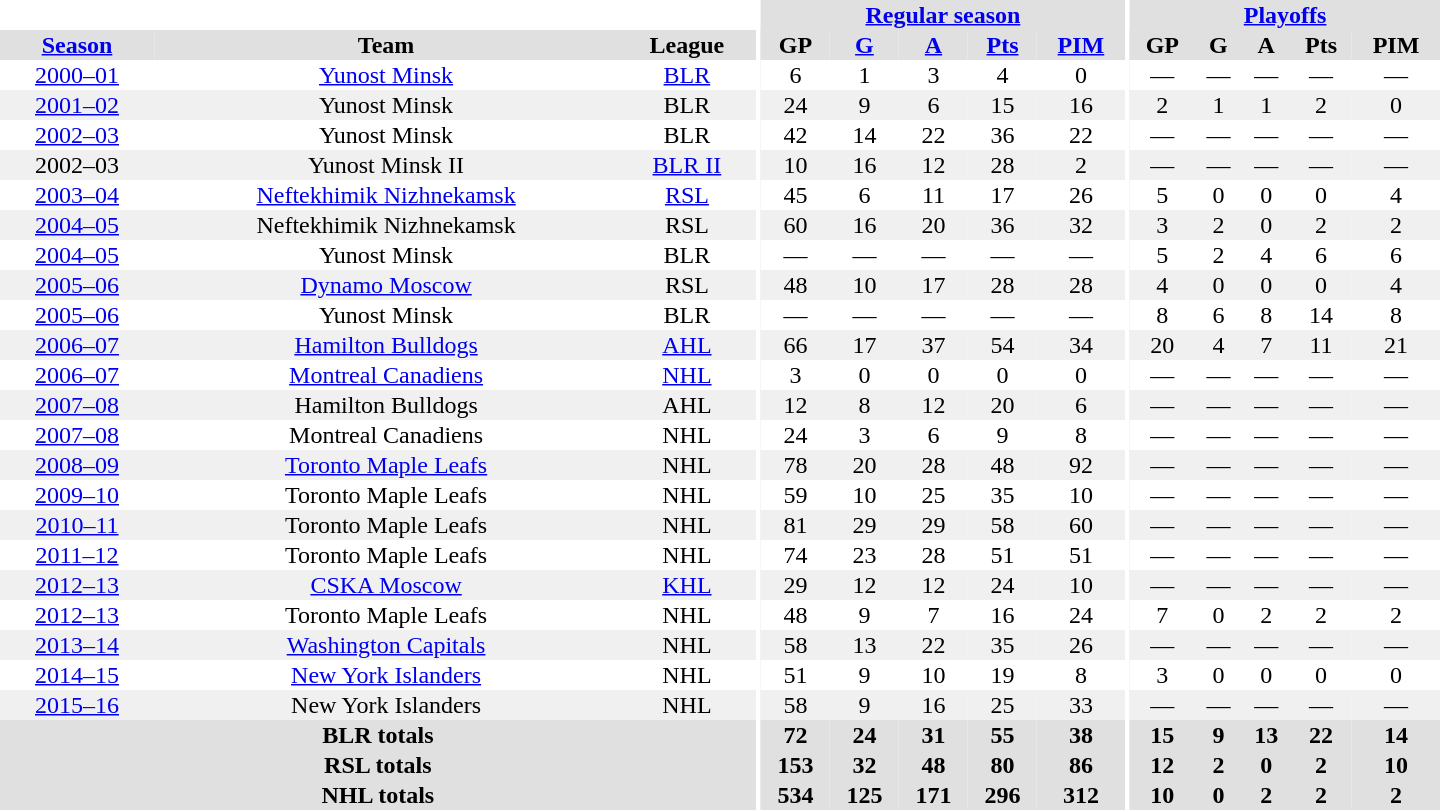<table border="0" cellpadding="1" cellspacing="0" style="text-align:center; width:60em">
<tr style="background:#e0e0e0;">
<th colspan="3" style="background:#fff;"></th>
<th rowspan="99" style="background:#fff;"></th>
<th colspan="5"><a href='#'>Regular season</a></th>
<th rowspan="99" style="background:#fff;"></th>
<th colspan="5"><a href='#'>Playoffs</a></th>
</tr>
<tr style="background:#e0e0e0;">
<th><a href='#'>Season</a></th>
<th>Team</th>
<th>League</th>
<th>GP</th>
<th><a href='#'>G</a></th>
<th><a href='#'>A</a></th>
<th><a href='#'>Pts</a></th>
<th><a href='#'>PIM</a></th>
<th>GP</th>
<th>G</th>
<th>A</th>
<th>Pts</th>
<th>PIM</th>
</tr>
<tr>
<td><a href='#'>2000–01</a></td>
<td><a href='#'>Yunost Minsk</a></td>
<td><a href='#'>BLR</a></td>
<td>6</td>
<td>1</td>
<td>3</td>
<td>4</td>
<td>0</td>
<td>—</td>
<td>—</td>
<td>—</td>
<td>—</td>
<td>—</td>
</tr>
<tr style="background:#f0f0f0;">
<td><a href='#'>2001–02</a></td>
<td>Yunost Minsk</td>
<td>BLR</td>
<td>24</td>
<td>9</td>
<td>6</td>
<td>15</td>
<td>16</td>
<td>2</td>
<td>1</td>
<td>1</td>
<td>2</td>
<td>0</td>
</tr>
<tr>
<td><a href='#'>2002–03</a></td>
<td>Yunost Minsk</td>
<td>BLR</td>
<td>42</td>
<td>14</td>
<td>22</td>
<td>36</td>
<td>22</td>
<td>—</td>
<td>—</td>
<td>—</td>
<td>—</td>
<td>—</td>
</tr>
<tr style="background:#f0f0f0;">
<td>2002–03</td>
<td>Yunost Minsk II</td>
<td><a href='#'>BLR II</a></td>
<td>10</td>
<td>16</td>
<td>12</td>
<td>28</td>
<td>2</td>
<td>—</td>
<td>—</td>
<td>—</td>
<td>—</td>
<td>—</td>
</tr>
<tr>
<td><a href='#'>2003–04</a></td>
<td><a href='#'>Neftekhimik Nizhnekamsk</a></td>
<td><a href='#'>RSL</a></td>
<td>45</td>
<td>6</td>
<td>11</td>
<td>17</td>
<td>26</td>
<td>5</td>
<td>0</td>
<td>0</td>
<td>0</td>
<td>4</td>
</tr>
<tr style="background:#f0f0f0;">
<td><a href='#'>2004–05</a></td>
<td>Neftekhimik Nizhnekamsk</td>
<td>RSL</td>
<td>60</td>
<td>16</td>
<td>20</td>
<td>36</td>
<td>32</td>
<td>3</td>
<td>2</td>
<td>0</td>
<td>2</td>
<td>2</td>
</tr>
<tr>
<td><a href='#'>2004–05</a></td>
<td>Yunost Minsk</td>
<td>BLR</td>
<td>—</td>
<td>—</td>
<td>—</td>
<td>—</td>
<td>—</td>
<td>5</td>
<td>2</td>
<td>4</td>
<td>6</td>
<td>6</td>
</tr>
<tr style="background:#f0f0f0;">
<td><a href='#'>2005–06</a></td>
<td><a href='#'>Dynamo Moscow</a></td>
<td>RSL</td>
<td>48</td>
<td>10</td>
<td>17</td>
<td>28</td>
<td>28</td>
<td>4</td>
<td>0</td>
<td>0</td>
<td>0</td>
<td>4</td>
</tr>
<tr>
<td><a href='#'>2005–06</a></td>
<td>Yunost Minsk</td>
<td>BLR</td>
<td>—</td>
<td>—</td>
<td>—</td>
<td>—</td>
<td>—</td>
<td>8</td>
<td>6</td>
<td>8</td>
<td>14</td>
<td>8</td>
</tr>
<tr style="background:#f0f0f0;">
<td><a href='#'>2006–07</a></td>
<td><a href='#'>Hamilton Bulldogs</a></td>
<td><a href='#'>AHL</a></td>
<td>66</td>
<td>17</td>
<td>37</td>
<td>54</td>
<td>34</td>
<td>20</td>
<td>4</td>
<td>7</td>
<td>11</td>
<td>21</td>
</tr>
<tr>
<td><a href='#'>2006–07</a></td>
<td><a href='#'>Montreal Canadiens</a></td>
<td><a href='#'>NHL</a></td>
<td>3</td>
<td>0</td>
<td>0</td>
<td>0</td>
<td>0</td>
<td>—</td>
<td>—</td>
<td>—</td>
<td>—</td>
<td>—</td>
</tr>
<tr style="background:#f0f0f0;">
<td><a href='#'>2007–08</a></td>
<td>Hamilton Bulldogs</td>
<td>AHL</td>
<td>12</td>
<td>8</td>
<td>12</td>
<td>20</td>
<td>6</td>
<td>—</td>
<td>—</td>
<td>—</td>
<td>—</td>
<td>—</td>
</tr>
<tr>
<td><a href='#'>2007–08</a></td>
<td>Montreal Canadiens</td>
<td>NHL</td>
<td>24</td>
<td>3</td>
<td>6</td>
<td>9</td>
<td>8</td>
<td>—</td>
<td>—</td>
<td>—</td>
<td>—</td>
<td>—</td>
</tr>
<tr style="background:#f0f0f0;">
<td><a href='#'>2008–09</a></td>
<td><a href='#'>Toronto Maple Leafs</a></td>
<td>NHL</td>
<td>78</td>
<td>20</td>
<td>28</td>
<td>48</td>
<td>92</td>
<td>—</td>
<td>—</td>
<td>—</td>
<td>—</td>
<td>—</td>
</tr>
<tr>
<td><a href='#'>2009–10</a></td>
<td>Toronto Maple Leafs</td>
<td>NHL</td>
<td>59</td>
<td>10</td>
<td>25</td>
<td>35</td>
<td>10</td>
<td>—</td>
<td>—</td>
<td>—</td>
<td>—</td>
<td>—</td>
</tr>
<tr style="background:#f0f0f0;">
<td><a href='#'>2010–11</a></td>
<td>Toronto Maple Leafs</td>
<td>NHL</td>
<td>81</td>
<td>29</td>
<td>29</td>
<td>58</td>
<td>60</td>
<td>—</td>
<td>—</td>
<td>—</td>
<td>—</td>
<td>—</td>
</tr>
<tr>
<td><a href='#'>2011–12</a></td>
<td>Toronto Maple Leafs</td>
<td>NHL</td>
<td>74</td>
<td>23</td>
<td>28</td>
<td>51</td>
<td>51</td>
<td>—</td>
<td>—</td>
<td>—</td>
<td>—</td>
<td>—</td>
</tr>
<tr style="background:#f0f0f0;">
<td><a href='#'>2012–13</a></td>
<td><a href='#'>CSKA Moscow</a></td>
<td><a href='#'>KHL</a></td>
<td>29</td>
<td>12</td>
<td>12</td>
<td>24</td>
<td>10</td>
<td>—</td>
<td>—</td>
<td>—</td>
<td>—</td>
<td>—</td>
</tr>
<tr>
<td><a href='#'>2012–13</a></td>
<td>Toronto Maple Leafs</td>
<td>NHL</td>
<td>48</td>
<td>9</td>
<td>7</td>
<td>16</td>
<td>24</td>
<td>7</td>
<td>0</td>
<td>2</td>
<td>2</td>
<td>2</td>
</tr>
<tr style="background:#f0f0f0;">
<td><a href='#'>2013–14</a></td>
<td><a href='#'>Washington Capitals</a></td>
<td>NHL</td>
<td>58</td>
<td>13</td>
<td>22</td>
<td>35</td>
<td>26</td>
<td>—</td>
<td>—</td>
<td>—</td>
<td>—</td>
<td>—</td>
</tr>
<tr>
<td><a href='#'>2014–15</a></td>
<td><a href='#'>New York Islanders</a></td>
<td>NHL</td>
<td>51</td>
<td>9</td>
<td>10</td>
<td>19</td>
<td>8</td>
<td>3</td>
<td>0</td>
<td>0</td>
<td>0</td>
<td>0</td>
</tr>
<tr style="background:#f0f0f0;">
<td><a href='#'>2015–16</a></td>
<td>New York Islanders</td>
<td>NHL</td>
<td>58</td>
<td>9</td>
<td>16</td>
<td>25</td>
<td>33</td>
<td>—</td>
<td>—</td>
<td>—</td>
<td>—</td>
<td>—</td>
</tr>
<tr style="background:#e0e0e0;">
<th colspan="3">BLR totals</th>
<th>72</th>
<th>24</th>
<th>31</th>
<th>55</th>
<th>38</th>
<th>15</th>
<th>9</th>
<th>13</th>
<th>22</th>
<th>14</th>
</tr>
<tr style="background:#e0e0e0;">
<th colspan="3">RSL totals</th>
<th>153</th>
<th>32</th>
<th>48</th>
<th>80</th>
<th>86</th>
<th>12</th>
<th>2</th>
<th>0</th>
<th>2</th>
<th>10</th>
</tr>
<tr style="background:#e0e0e0;">
<th colspan="3">NHL totals</th>
<th>534</th>
<th>125</th>
<th>171</th>
<th>296</th>
<th>312</th>
<th>10</th>
<th>0</th>
<th>2</th>
<th>2</th>
<th>2</th>
</tr>
</table>
